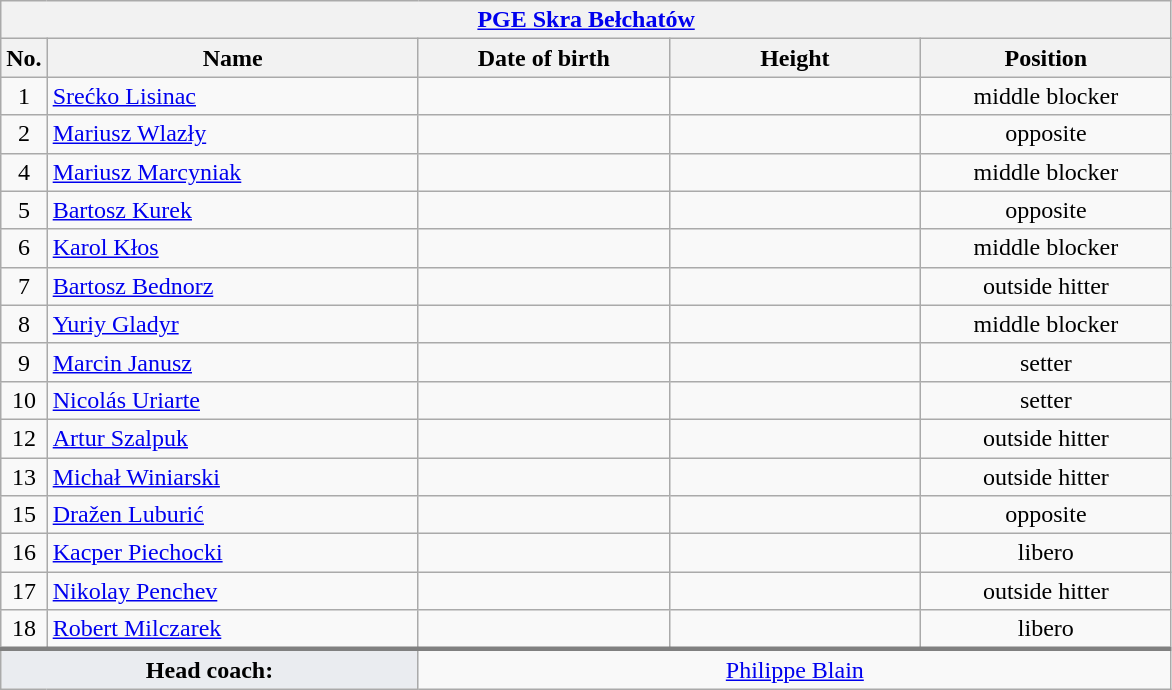<table class="wikitable collapsible collapsed" style="font-size:100%; text-align:center">
<tr>
<th colspan=5 style="width:30em"><a href='#'>PGE Skra Bełchatów</a></th>
</tr>
<tr>
<th>No.</th>
<th style="width:15em">Name</th>
<th style="width:10em">Date of birth</th>
<th style="width:10em">Height</th>
<th style="width:10em">Position</th>
</tr>
<tr>
<td>1</td>
<td align=left> <a href='#'>Srećko Lisinac</a></td>
<td align=right></td>
<td></td>
<td>middle blocker</td>
</tr>
<tr>
<td>2</td>
<td align=left> <a href='#'>Mariusz Wlazły</a></td>
<td align=right></td>
<td></td>
<td>opposite</td>
</tr>
<tr>
<td>4</td>
<td align=left> <a href='#'>Mariusz Marcyniak</a></td>
<td align=right></td>
<td></td>
<td>middle blocker</td>
</tr>
<tr>
<td>5</td>
<td align=left> <a href='#'>Bartosz Kurek</a></td>
<td align=right></td>
<td></td>
<td>opposite</td>
</tr>
<tr>
<td>6</td>
<td align=left> <a href='#'>Karol Kłos</a></td>
<td align=right></td>
<td></td>
<td>middle blocker</td>
</tr>
<tr>
<td>7</td>
<td align=left> <a href='#'>Bartosz Bednorz</a></td>
<td align=right></td>
<td></td>
<td>outside hitter</td>
</tr>
<tr>
<td>8</td>
<td align=left> <a href='#'>Yuriy Gladyr</a></td>
<td align=right></td>
<td></td>
<td>middle blocker</td>
</tr>
<tr>
<td>9</td>
<td align=left> <a href='#'>Marcin Janusz</a></td>
<td align=right></td>
<td></td>
<td>setter</td>
</tr>
<tr>
<td>10</td>
<td align=left> <a href='#'>Nicolás Uriarte</a></td>
<td align=right></td>
<td></td>
<td>setter</td>
</tr>
<tr>
<td>12</td>
<td align=left> <a href='#'>Artur Szalpuk</a></td>
<td align=right></td>
<td></td>
<td>outside hitter</td>
</tr>
<tr>
<td>13</td>
<td align=left> <a href='#'>Michał Winiarski</a></td>
<td align=right></td>
<td></td>
<td>outside hitter</td>
</tr>
<tr>
<td>15</td>
<td align=left> <a href='#'>Dražen Luburić</a></td>
<td align=right></td>
<td></td>
<td>opposite</td>
</tr>
<tr>
<td>16</td>
<td align=left> <a href='#'>Kacper Piechocki</a></td>
<td align=right></td>
<td></td>
<td>libero</td>
</tr>
<tr>
<td>17</td>
<td align=left> <a href='#'>Nikolay Penchev</a></td>
<td align=right></td>
<td></td>
<td>outside hitter</td>
</tr>
<tr>
<td>18</td>
<td align=left> <a href='#'>Robert Milczarek</a></td>
<td align=right></td>
<td></td>
<td>libero</td>
</tr>
<tr style="border-top: 3px solid grey">
<td colspan=2 style="background:#EAECF0"><strong>Head coach:</strong></td>
<td colspan=3> <a href='#'>Philippe Blain</a></td>
</tr>
</table>
